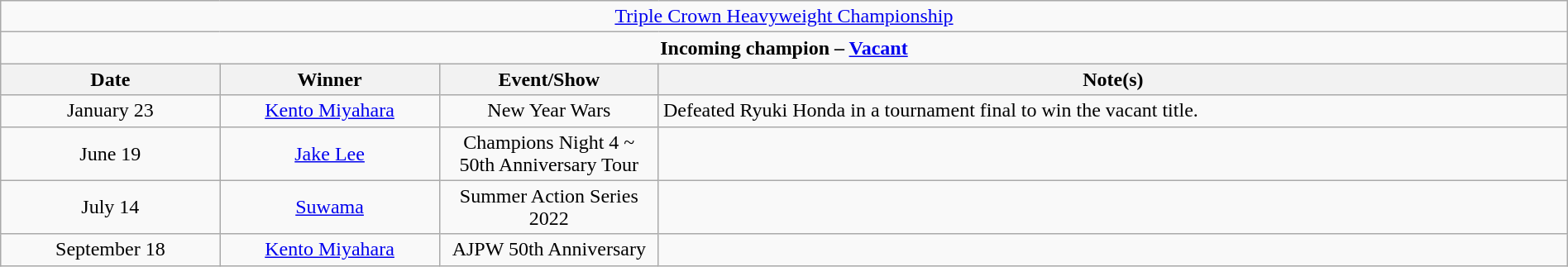<table class="wikitable" style="text-align:center; width:100%;">
<tr>
<td colspan="4" style="text-align: center;"><a href='#'>Triple Crown Heavyweight Championship</a></td>
</tr>
<tr>
<td colspan="4" style="text-align: center;"><strong>Incoming champion – <a href='#'>Vacant</a></strong></td>
</tr>
<tr>
<th width=14%>Date</th>
<th width=14%>Winner</th>
<th width=14%>Event/Show</th>
<th width=58%>Note(s)</th>
</tr>
<tr>
<td>January 23</td>
<td><a href='#'>Kento Miyahara</a></td>
<td>New Year Wars<br></td>
<td align=left>Defeated Ryuki Honda in a tournament final to win the vacant title.</td>
</tr>
<tr>
<td>June 19</td>
<td><a href='#'>Jake Lee</a></td>
<td>Champions Night 4 ~ 50th Anniversary Tour</td>
<td></td>
</tr>
<tr>
<td>July 14</td>
<td><a href='#'>Suwama</a></td>
<td>Summer Action Series 2022<br></td>
<td></td>
</tr>
<tr>
<td>September 18</td>
<td><a href='#'>Kento Miyahara</a></td>
<td>AJPW 50th Anniversary</td>
<td></td>
</tr>
</table>
